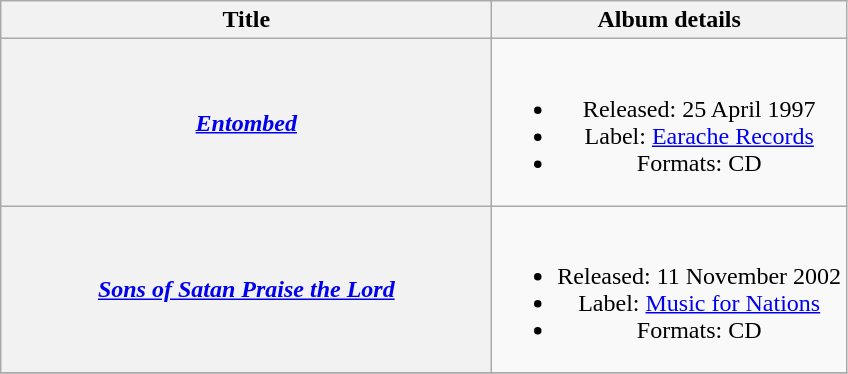<table class="wikitable plainrowheaders" style="text-align:center;">
<tr>
<th scope="col" style="width:20em;">Title</th>
<th scope="col">Album details</th>
</tr>
<tr>
<th scope="row"><em><a href='#'>Entombed</a></em></th>
<td><br><ul><li>Released: 25 April 1997</li><li>Label: <a href='#'>Earache Records</a></li><li>Formats: CD</li></ul></td>
</tr>
<tr>
<th scope="row"><em><a href='#'>Sons of Satan Praise the Lord</a></em></th>
<td><br><ul><li>Released: 11 November 2002</li><li>Label: <a href='#'>Music for Nations</a></li><li>Formats: CD</li></ul></td>
</tr>
<tr>
</tr>
</table>
